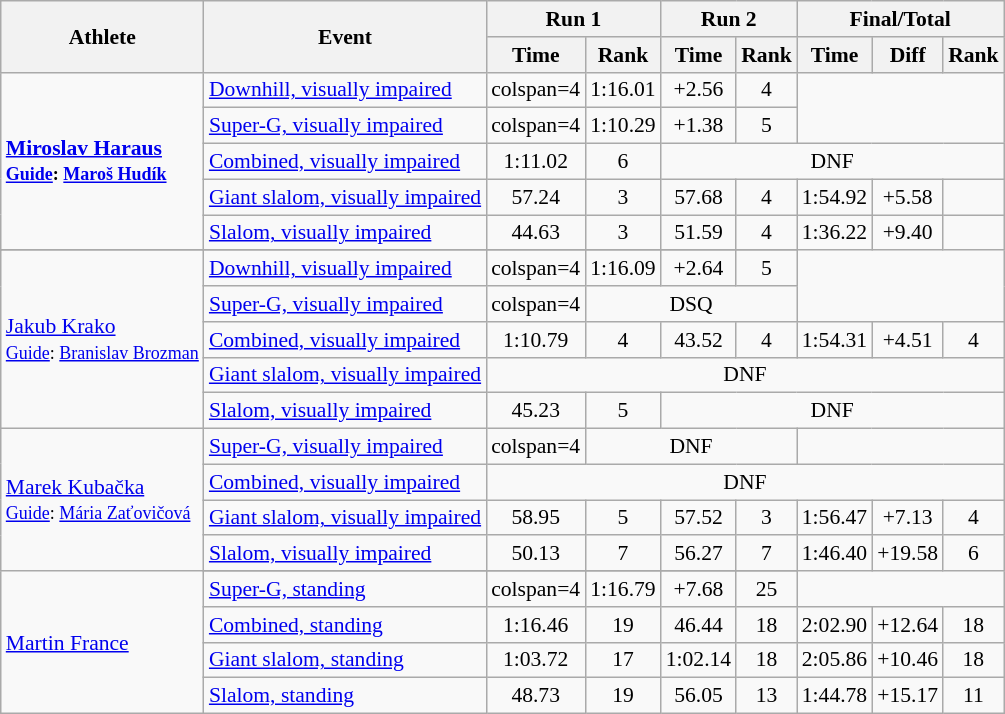<table class="wikitable" style="font-size:90%">
<tr>
<th rowspan="2">Athlete</th>
<th rowspan="2">Event</th>
<th colspan="2">Run 1</th>
<th colspan="2">Run 2</th>
<th colspan="3">Final/Total</th>
</tr>
<tr>
<th>Time</th>
<th>Rank</th>
<th>Time</th>
<th>Rank</th>
<th>Time</th>
<th>Diff</th>
<th>Rank</th>
</tr>
<tr>
<td rowspan="5"><strong><a href='#'>Miroslav Haraus</a><br><small><a href='#'>Guide</a>: <a href='#'>Maroš Hudík</a></small></strong></td>
<td><a href='#'>Downhill, visually impaired</a></td>
<td>colspan=4 </td>
<td align="center">1:16.01</td>
<td align="center">+2.56</td>
<td align="center">4</td>
</tr>
<tr>
<td><a href='#'>Super-G, visually impaired</a></td>
<td>colspan=4 </td>
<td align="center">1:10.29</td>
<td align="center">+1.38</td>
<td align="center">5</td>
</tr>
<tr>
<td><a href='#'>Combined, visually impaired</a></td>
<td align="center">1:11.02</td>
<td align="center">6</td>
<td colspan=5 align="center">DNF</td>
</tr>
<tr>
<td><a href='#'>Giant slalom, visually impaired</a></td>
<td align="center">57.24</td>
<td align="center">3</td>
<td align="center">57.68</td>
<td align="center">4</td>
<td align="center">1:54.92</td>
<td align="center">+5.58</td>
<td align="center"></td>
</tr>
<tr>
<td><a href='#'>Slalom, visually impaired</a></td>
<td align="center">44.63</td>
<td align="center">3</td>
<td align="center">51.59</td>
<td align="center">4</td>
<td align="center">1:36.22</td>
<td align="center">+9.40</td>
<td align="center"></td>
</tr>
<tr>
</tr>
<tr>
<td rowspan="5"><a href='#'>Jakub Krako</a><br><small><a href='#'>Guide</a>: <a href='#'>Branislav Brozman</a></small></td>
<td><a href='#'>Downhill, visually impaired</a></td>
<td>colspan=4 </td>
<td align="center">1:16.09</td>
<td align="center">+2.64</td>
<td align="center">5</td>
</tr>
<tr>
<td><a href='#'>Super-G, visually impaired</a></td>
<td>colspan=4 </td>
<td colspan=3 align="center">DSQ</td>
</tr>
<tr>
<td><a href='#'>Combined, visually impaired</a></td>
<td align="center">1:10.79</td>
<td align="center">4</td>
<td align="center">43.52</td>
<td align="center">4</td>
<td align="center">1:54.31</td>
<td align="center">+4.51</td>
<td align="center">4</td>
</tr>
<tr>
<td><a href='#'>Giant slalom, visually impaired</a></td>
<td colspan=7 align="center">DNF</td>
</tr>
<tr>
<td><a href='#'>Slalom, visually impaired</a></td>
<td align="center">45.23</td>
<td align="center">5</td>
<td colspan=5 align="center">DNF</td>
</tr>
<tr>
<td rowspan="4"><a href='#'>Marek Kubačka</a><br><small><a href='#'>Guide</a>: <a href='#'>Mária Zaťovičová</a></small></td>
<td><a href='#'>Super-G, visually impaired</a></td>
<td>colspan=4 </td>
<td colspan=3 align="center">DNF</td>
</tr>
<tr>
<td><a href='#'>Combined, visually impaired</a></td>
<td colspan=7 align="center">DNF</td>
</tr>
<tr>
<td><a href='#'>Giant slalom, visually impaired</a></td>
<td align="center">58.95</td>
<td align="center">5</td>
<td align="center">57.52</td>
<td align="center">3</td>
<td align="center">1:56.47</td>
<td align="center">+7.13</td>
<td align="center">4</td>
</tr>
<tr>
<td><a href='#'>Slalom, visually impaired</a></td>
<td align="center">50.13</td>
<td align="center">7</td>
<td align="center">56.27</td>
<td align="center">7</td>
<td align="center">1:46.40</td>
<td align="center">+19.58</td>
<td align="center">6</td>
</tr>
<tr>
<td rowspan="5"><a href='#'>Martin France</a></td>
</tr>
<tr>
<td><a href='#'>Super-G, standing</a></td>
<td>colspan=4 </td>
<td align="center">1:16.79</td>
<td align="center">+7.68</td>
<td align="center">25</td>
</tr>
<tr>
<td><a href='#'>Combined, standing</a></td>
<td align="center">1:16.46</td>
<td align="center">19</td>
<td align="center">46.44</td>
<td align="center">18</td>
<td align="center">2:02.90</td>
<td align="center">+12.64</td>
<td align="center">18</td>
</tr>
<tr>
<td><a href='#'>Giant slalom, standing</a></td>
<td align="center">1:03.72</td>
<td align="center">17</td>
<td align="center">1:02.14</td>
<td align="center">18</td>
<td align="center">2:05.86</td>
<td align="center">+10.46</td>
<td align="center">18</td>
</tr>
<tr>
<td><a href='#'>Slalom, standing</a></td>
<td align="center">48.73</td>
<td align="center">19</td>
<td align="center">56.05</td>
<td align="center">13</td>
<td align="center">1:44.78</td>
<td align="center">+15.17</td>
<td align="center">11</td>
</tr>
</table>
